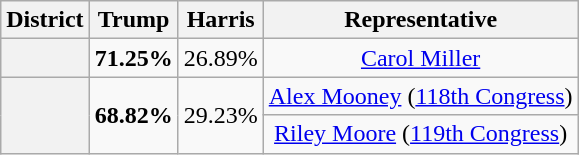<table class=wikitable>
<tr>
<th>District</th>
<th>Trump</th>
<th>Harris</th>
<th>Representative</th>
</tr>
<tr align=center>
<th></th>
<td><strong>71.25%</strong></td>
<td>26.89%</td>
<td><a href='#'>Carol Miller</a></td>
</tr>
<tr align=center>
<th rowspan=2 ></th>
<td rowspan=2><strong>68.82%</strong></td>
<td rowspan=2>29.23%</td>
<td><a href='#'>Alex Mooney</a> (<a href='#'>118th Congress</a>)</td>
</tr>
<tr align=center>
<td><a href='#'>Riley Moore</a> (<a href='#'>119th Congress</a>)</td>
</tr>
</table>
